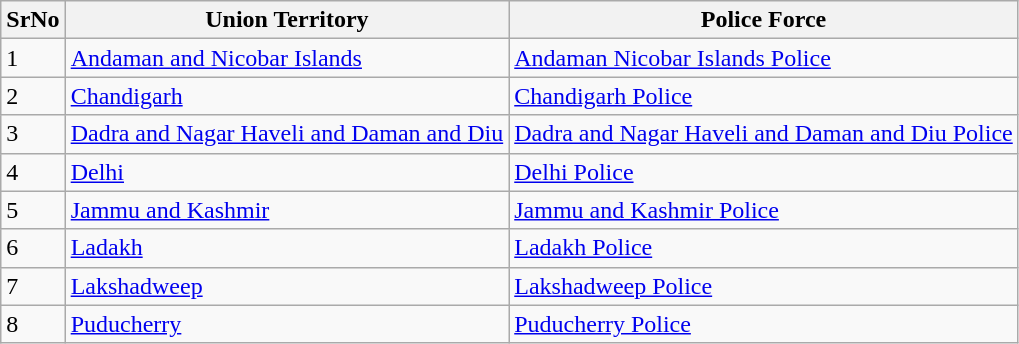<table class="wikitable">
<tr>
<th>SrNo</th>
<th>Union Territory</th>
<th>Police Force</th>
</tr>
<tr>
<td>1</td>
<td><a href='#'>Andaman and Nicobar Islands</a></td>
<td><a href='#'>Andaman Nicobar Islands Police</a></td>
</tr>
<tr>
<td>2</td>
<td><a href='#'>Chandigarh</a></td>
<td><a href='#'>Chandigarh Police</a></td>
</tr>
<tr>
<td>3</td>
<td><a href='#'>Dadra and Nagar Haveli and Daman and Diu</a></td>
<td><a href='#'>Dadra and Nagar Haveli and Daman and Diu Police</a></td>
</tr>
<tr>
<td>4</td>
<td><a href='#'>Delhi</a></td>
<td><a href='#'>Delhi Police</a></td>
</tr>
<tr>
<td>5</td>
<td><a href='#'>Jammu and Kashmir</a></td>
<td><a href='#'>Jammu and Kashmir Police</a></td>
</tr>
<tr>
<td>6</td>
<td><a href='#'>Ladakh</a></td>
<td><a href='#'>Ladakh Police</a></td>
</tr>
<tr>
<td>7</td>
<td><a href='#'>Lakshadweep</a></td>
<td><a href='#'>Lakshadweep Police</a></td>
</tr>
<tr>
<td>8</td>
<td><a href='#'>Puducherry</a></td>
<td><a href='#'>Puducherry Police</a></td>
</tr>
</table>
